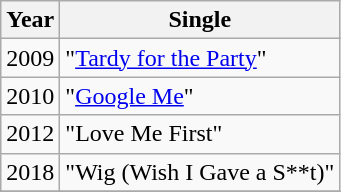<table class="wikitable" style="text-align:center;">
<tr>
<th>Year</th>
<th>Single</th>
</tr>
<tr>
<td>2009</td>
<td align="left">"<a href='#'>Tardy for the Party</a>"</td>
</tr>
<tr>
<td>2010</td>
<td align="left">"<a href='#'>Google Me</a>"</td>
</tr>
<tr>
<td>2012</td>
<td align="left">"Love Me First"</td>
</tr>
<tr>
<td>2018</td>
<td align="left">"Wig (Wish I Gave a S**t)"</td>
</tr>
<tr>
</tr>
</table>
